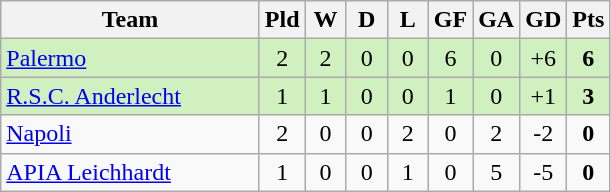<table class=wikitable style="text-align:center">
<tr>
<th width=165>Team</th>
<th width=20>Pld</th>
<th width=20>W</th>
<th width=20>D</th>
<th width=20>L</th>
<th width=20>GF</th>
<th width=20>GA</th>
<th width=20>GD</th>
<th width=20>Pts</th>
</tr>
<tr bgcolor=#d0f0c0>
<td style="text-align:left"> <a href='#'>Palermo</a></td>
<td>2</td>
<td>2</td>
<td>0</td>
<td>0</td>
<td>6</td>
<td>0</td>
<td>+6</td>
<td><strong>6</strong></td>
</tr>
<tr bgcolor=#d0f0c0>
<td style="text-align:left"> <a href='#'>R.S.C. Anderlecht</a></td>
<td>1</td>
<td>1</td>
<td>0</td>
<td>0</td>
<td>1</td>
<td>0</td>
<td>+1</td>
<td><strong>3</strong></td>
</tr>
<tr>
<td style="text-align:left"> <a href='#'>Napoli</a></td>
<td>2</td>
<td>0</td>
<td>0</td>
<td>2</td>
<td>0</td>
<td>2</td>
<td>-2</td>
<td><strong>0</strong></td>
</tr>
<tr>
<td style="text-align:left"> <a href='#'>APIA Leichhardt</a></td>
<td>1</td>
<td>0</td>
<td>0</td>
<td>1</td>
<td>0</td>
<td>5</td>
<td>-5</td>
<td><strong>0</strong></td>
</tr>
</table>
